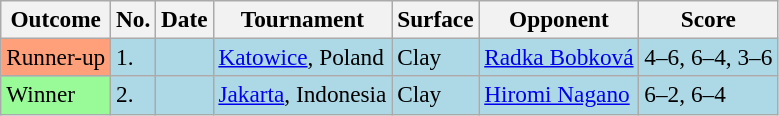<table class="sortable wikitable" style=font-size:97%>
<tr>
<th>Outcome</th>
<th>No.</th>
<th>Date</th>
<th>Tournament</th>
<th>Surface</th>
<th>Opponent</th>
<th>Score</th>
</tr>
<tr style="background:lightblue;">
<td bgcolor="FFA07A">Runner-up</td>
<td>1.</td>
<td></td>
<td><a href='#'>Katowice</a>, Poland</td>
<td>Clay</td>
<td> <a href='#'>Radka Bobková</a></td>
<td>4–6, 6–4, 3–6</td>
</tr>
<tr style="background:lightblue;">
<td style="background:#98fb98;">Winner</td>
<td>2.</td>
<td></td>
<td><a href='#'>Jakarta</a>, Indonesia</td>
<td>Clay</td>
<td> <a href='#'>Hiromi Nagano</a></td>
<td>6–2, 6–4</td>
</tr>
</table>
